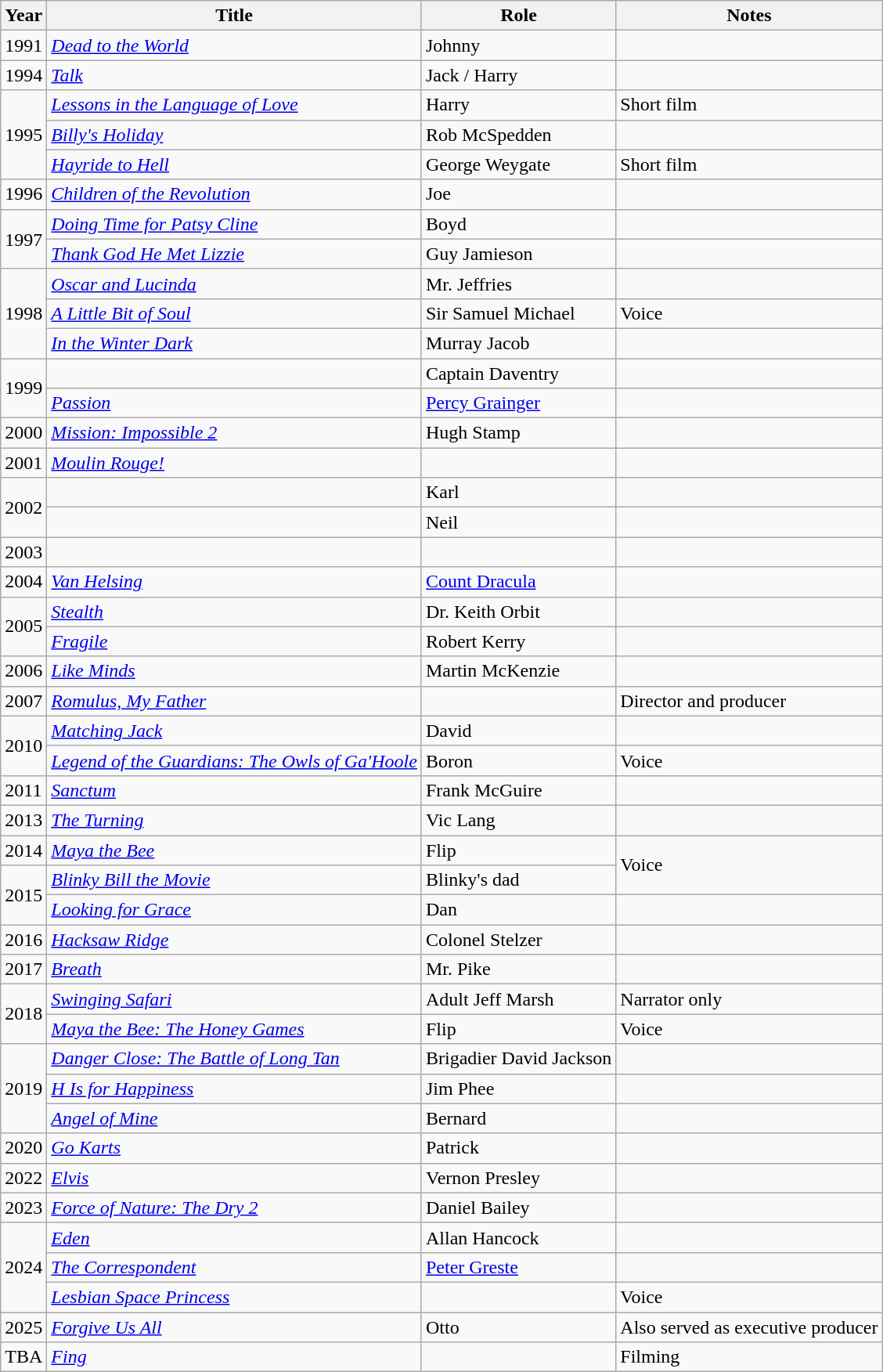<table class="wikitable sortable">
<tr>
<th>Year</th>
<th>Title</th>
<th>Role</th>
<th class="unsortable">Notes</th>
</tr>
<tr>
<td>1991</td>
<td><em><a href='#'>Dead to the World</a></em></td>
<td>Johnny</td>
<td></td>
</tr>
<tr>
<td>1994</td>
<td><em><a href='#'>Talk</a></em></td>
<td>Jack / Harry</td>
<td></td>
</tr>
<tr>
<td rowspan="3">1995</td>
<td><em><a href='#'>Lessons in the Language of Love</a></em></td>
<td>Harry</td>
<td>Short film</td>
</tr>
<tr>
<td><em><a href='#'>Billy's Holiday</a></em></td>
<td>Rob McSpedden</td>
<td></td>
</tr>
<tr>
<td><em><a href='#'>Hayride to Hell</a></em></td>
<td>George Weygate</td>
<td>Short film</td>
</tr>
<tr>
<td>1996</td>
<td><em><a href='#'>Children of the Revolution</a></em></td>
<td>Joe</td>
<td></td>
</tr>
<tr>
<td rowspan="2">1997</td>
<td><em><a href='#'>Doing Time for Patsy Cline</a></em></td>
<td>Boyd</td>
<td></td>
</tr>
<tr>
<td><em><a href='#'>Thank God He Met Lizzie</a></em></td>
<td>Guy Jamieson</td>
<td></td>
</tr>
<tr>
<td rowspan="3">1998</td>
<td><em><a href='#'>Oscar and Lucinda</a></em></td>
<td>Mr. Jeffries</td>
<td></td>
</tr>
<tr>
<td><em><a href='#'>A Little Bit of Soul</a></em></td>
<td>Sir Samuel Michael</td>
<td>Voice</td>
</tr>
<tr>
<td><em><a href='#'>In the Winter Dark</a></em></td>
<td>Murray Jacob</td>
<td></td>
</tr>
<tr>
<td rowspan="2">1999</td>
<td><em></em></td>
<td>Captain Daventry</td>
<td></td>
</tr>
<tr>
<td><em><a href='#'>Passion</a></em></td>
<td><a href='#'>Percy Grainger</a></td>
<td></td>
</tr>
<tr>
<td>2000</td>
<td><em><a href='#'>Mission: Impossible 2</a></em></td>
<td>Hugh Stamp</td>
<td></td>
</tr>
<tr>
<td>2001</td>
<td><em><a href='#'>Moulin Rouge!</a></em></td>
<td></td>
<td></td>
</tr>
<tr>
<td rowspan="2">2002</td>
<td><em></em></td>
<td>Karl</td>
<td></td>
</tr>
<tr>
<td><em></em></td>
<td>Neil</td>
<td></td>
</tr>
<tr>
<td>2003</td>
<td><em></em></td>
<td></td>
<td></td>
</tr>
<tr>
<td>2004</td>
<td><em><a href='#'>Van Helsing</a></em></td>
<td><a href='#'>Count Dracula</a></td>
<td></td>
</tr>
<tr>
<td rowspan="2">2005</td>
<td><em><a href='#'>Stealth</a></em></td>
<td>Dr. Keith Orbit</td>
<td></td>
</tr>
<tr>
<td><em><a href='#'>Fragile</a></em></td>
<td>Robert Kerry</td>
<td></td>
</tr>
<tr>
<td>2006</td>
<td><em><a href='#'>Like Minds</a></em></td>
<td>Martin McKenzie</td>
<td></td>
</tr>
<tr>
<td>2007</td>
<td><em><a href='#'>Romulus, My Father</a></em></td>
<td></td>
<td>Director and producer</td>
</tr>
<tr>
<td rowspan="2">2010</td>
<td><em><a href='#'>Matching Jack</a></em></td>
<td>David</td>
<td></td>
</tr>
<tr>
<td><em><a href='#'>Legend of the Guardians: The Owls of Ga'Hoole</a></em></td>
<td>Boron</td>
<td>Voice</td>
</tr>
<tr>
<td>2011</td>
<td><em><a href='#'>Sanctum</a></em></td>
<td>Frank McGuire</td>
<td></td>
</tr>
<tr>
<td>2013</td>
<td><em><a href='#'>The Turning</a></em></td>
<td>Vic Lang</td>
<td></td>
</tr>
<tr>
<td>2014</td>
<td><em><a href='#'>Maya the Bee</a></em></td>
<td>Flip</td>
<td rowspan="2">Voice</td>
</tr>
<tr>
<td rowspan="2">2015</td>
<td><em><a href='#'>Blinky Bill the Movie</a></em></td>
<td>Blinky's dad</td>
</tr>
<tr>
<td><em><a href='#'>Looking for Grace</a></em></td>
<td>Dan</td>
<td></td>
</tr>
<tr>
<td>2016</td>
<td><em><a href='#'>Hacksaw Ridge</a></em></td>
<td>Colonel Stelzer</td>
<td></td>
</tr>
<tr>
<td>2017</td>
<td><em><a href='#'>Breath</a></em></td>
<td>Mr. Pike</td>
<td></td>
</tr>
<tr>
<td rowspan="2">2018</td>
<td><em><a href='#'>Swinging Safari</a></em></td>
<td>Adult Jeff Marsh</td>
<td>Narrator only</td>
</tr>
<tr>
<td><em><a href='#'>Maya the Bee: The Honey Games</a></em></td>
<td>Flip</td>
<td>Voice</td>
</tr>
<tr>
<td rowspan="3">2019</td>
<td><em><a href='#'>Danger Close: The Battle of Long Tan</a></em></td>
<td>Brigadier David Jackson</td>
<td></td>
</tr>
<tr>
<td><em><a href='#'>H Is for Happiness</a></em></td>
<td>Jim Phee</td>
<td></td>
</tr>
<tr>
<td><em><a href='#'>Angel of Mine</a></em></td>
<td>Bernard</td>
<td></td>
</tr>
<tr>
<td>2020</td>
<td><em><a href='#'>Go Karts</a></em></td>
<td>Patrick</td>
<td></td>
</tr>
<tr>
<td>2022</td>
<td><em><a href='#'>Elvis</a></em></td>
<td>Vernon Presley</td>
<td></td>
</tr>
<tr>
<td>2023</td>
<td><em><a href='#'>Force of Nature: The Dry 2</a></em></td>
<td>Daniel Bailey</td>
<td></td>
</tr>
<tr>
<td rowspan="3">2024</td>
<td><em><a href='#'>Eden</a></em></td>
<td>Allan Hancock</td>
<td></td>
</tr>
<tr>
<td><em><a href='#'>The Correspondent</a></em></td>
<td><a href='#'>Peter Greste</a></td>
<td></td>
</tr>
<tr>
<td><em><a href='#'>Lesbian Space Princess</a></em></td>
<td></td>
<td>Voice</td>
</tr>
<tr>
<td>2025</td>
<td><em><a href='#'>Forgive Us All</a></em></td>
<td>Otto</td>
<td>Also served as executive producer</td>
</tr>
<tr>
<td>TBA</td>
<td><em><a href='#'>Fing</a></em></td>
<td></td>
<td>Filming</td>
</tr>
</table>
